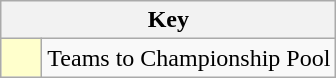<table class="wikitable" style="text-align: center;">
<tr>
<th colspan=2>Key</th>
</tr>
<tr>
<td style="background:#ffffcc; width:20px;"></td>
<td align=left>Teams to Championship Pool</td>
</tr>
</table>
